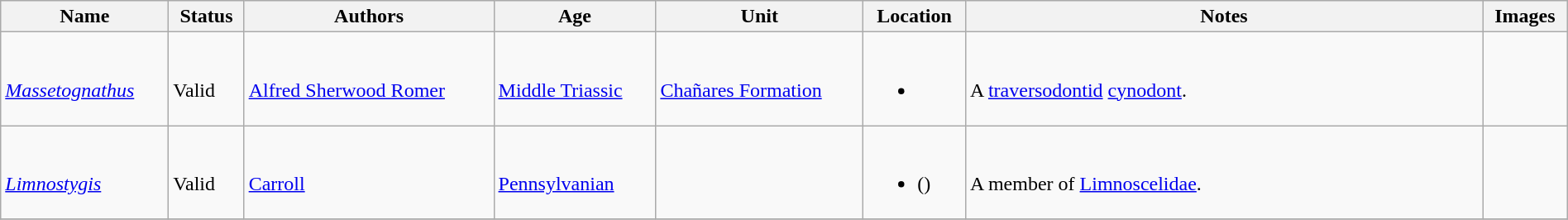<table class="wikitable sortable" align="center" width="100%">
<tr>
<th>Name</th>
<th>Status</th>
<th>Authors</th>
<th>Age</th>
<th>Unit</th>
<th>Location</th>
<th width="33%" class="unsortable">Notes</th>
<th class="unsortable">Images</th>
</tr>
<tr>
<td><br><em><a href='#'>Massetognathus</a></em></td>
<td><br>Valid</td>
<td><br><a href='#'>Alfred Sherwood Romer</a></td>
<td><br><a href='#'>Middle Triassic</a></td>
<td><br><a href='#'>Chañares Formation</a></td>
<td><br><ul><li></li></ul></td>
<td><br>A <a href='#'>traversodontid</a> <a href='#'>cynodont</a>.</td>
<td></td>
</tr>
<tr>
<td><br><em><a href='#'>Limnostygis</a></em></td>
<td><br>Valid</td>
<td><br><a href='#'>Carroll</a></td>
<td><br><a href='#'>Pennsylvanian</a></td>
<td></td>
<td><br><ul><li> ()</li></ul></td>
<td><br>A member of <a href='#'>Limnoscelidae</a>.</td>
<td></td>
</tr>
<tr>
</tr>
</table>
